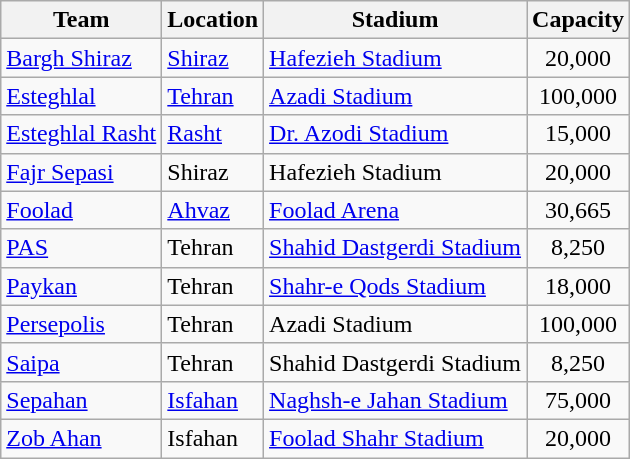<table class="wikitable sortable">
<tr>
<th>Team</th>
<th>Location</th>
<th>Stadium</th>
<th>Capacity</th>
</tr>
<tr>
<td><a href='#'>Bargh Shiraz</a></td>
<td><a href='#'>Shiraz</a></td>
<td><a href='#'>Hafezieh Stadium</a></td>
<td align="center">20,000</td>
</tr>
<tr>
<td><a href='#'>Esteghlal</a></td>
<td><a href='#'>Tehran</a></td>
<td><a href='#'>Azadi Stadium</a></td>
<td align="center">100,000</td>
</tr>
<tr>
<td><a href='#'>Esteghlal Rasht</a></td>
<td><a href='#'>Rasht</a></td>
<td><a href='#'>Dr. Azodi Stadium</a></td>
<td align="center">15,000</td>
</tr>
<tr>
<td><a href='#'>Fajr Sepasi</a></td>
<td>Shiraz</td>
<td>Hafezieh Stadium</td>
<td align="center">20,000</td>
</tr>
<tr>
<td><a href='#'>Foolad</a></td>
<td><a href='#'>Ahvaz</a></td>
<td><a href='#'>Foolad Arena</a></td>
<td align="center">30,665</td>
</tr>
<tr>
<td><a href='#'>PAS</a></td>
<td>Tehran</td>
<td><a href='#'>Shahid Dastgerdi Stadium</a></td>
<td align="center">8,250</td>
</tr>
<tr>
<td><a href='#'>Paykan</a></td>
<td>Tehran</td>
<td><a href='#'>Shahr-e Qods Stadium</a></td>
<td align="center">18,000</td>
</tr>
<tr>
<td><a href='#'>Persepolis</a></td>
<td>Tehran</td>
<td>Azadi Stadium</td>
<td align="center">100,000</td>
</tr>
<tr>
<td><a href='#'>Saipa</a></td>
<td>Tehran</td>
<td>Shahid Dastgerdi Stadium</td>
<td align="center">8,250</td>
</tr>
<tr>
<td><a href='#'>Sepahan</a></td>
<td><a href='#'>Isfahan</a></td>
<td><a href='#'>Naghsh-e Jahan Stadium</a></td>
<td align="center">75,000</td>
</tr>
<tr>
<td><a href='#'>Zob Ahan</a></td>
<td>Isfahan</td>
<td><a href='#'>Foolad Shahr Stadium</a></td>
<td align="center">20,000</td>
</tr>
</table>
